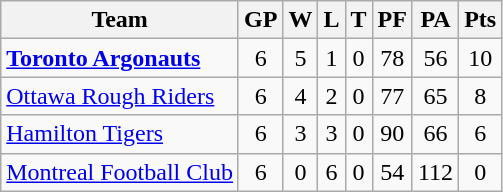<table class="wikitable">
<tr>
<th>Team</th>
<th>GP</th>
<th>W</th>
<th>L</th>
<th>T</th>
<th>PF</th>
<th>PA</th>
<th>Pts</th>
</tr>
<tr align="center">
<td align="left"><strong><a href='#'>Toronto Argonauts</a></strong></td>
<td>6</td>
<td>5</td>
<td>1</td>
<td>0</td>
<td>78</td>
<td>56</td>
<td>10</td>
</tr>
<tr align="center">
<td align="left"><a href='#'>Ottawa Rough Riders</a></td>
<td>6</td>
<td>4</td>
<td>2</td>
<td>0</td>
<td>77</td>
<td>65</td>
<td>8</td>
</tr>
<tr align="center">
<td align="left"><a href='#'>Hamilton Tigers</a></td>
<td>6</td>
<td>3</td>
<td>3</td>
<td>0</td>
<td>90</td>
<td>66</td>
<td>6</td>
</tr>
<tr align="center">
<td align="left"><a href='#'>Montreal Football Club</a></td>
<td>6</td>
<td>0</td>
<td>6</td>
<td>0</td>
<td>54</td>
<td>112</td>
<td>0</td>
</tr>
</table>
